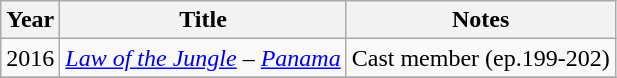<table class="wikitable">
<tr>
<th>Year</th>
<th>Title</th>
<th>Notes</th>
</tr>
<tr>
<td style="text-align:center;">2016</td>
<td><em><a href='#'>Law of the Jungle</a> – <a href='#'>Panama</a></em></td>
<td>Cast member (ep.199-202)</td>
</tr>
<tr>
</tr>
</table>
